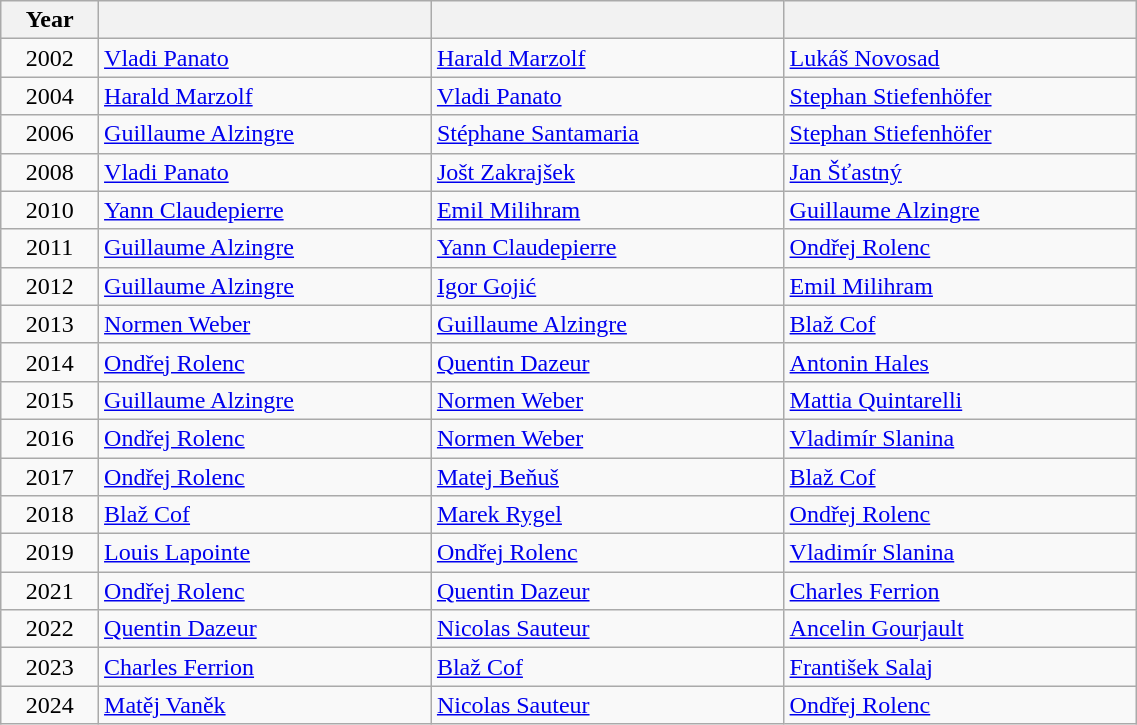<table class="wikitable" width=60% style="font-size:100%; text-align:left;">
<tr>
<th>Year</th>
<th></th>
<th></th>
<th></th>
</tr>
<tr>
<td align=center>2002</td>
<td> <a href='#'>Vladi Panato</a></td>
<td> <a href='#'>Harald Marzolf</a></td>
<td> <a href='#'>Lukáš Novosad</a></td>
</tr>
<tr>
<td align=center>2004</td>
<td> <a href='#'>Harald Marzolf</a></td>
<td> <a href='#'>Vladi Panato</a></td>
<td> <a href='#'>Stephan Stiefenhöfer</a></td>
</tr>
<tr>
<td align=center>2006</td>
<td> <a href='#'>Guillaume Alzingre</a></td>
<td> <a href='#'>Stéphane Santamaria</a></td>
<td> <a href='#'>Stephan Stiefenhöfer</a></td>
</tr>
<tr>
<td align=center>2008</td>
<td> <a href='#'>Vladi Panato</a></td>
<td> <a href='#'>Jošt Zakrajšek</a></td>
<td> <a href='#'>Jan Šťastný</a></td>
</tr>
<tr>
<td align=center>2010</td>
<td> <a href='#'>Yann Claudepierre</a></td>
<td> <a href='#'>Emil Milihram</a></td>
<td> <a href='#'>Guillaume Alzingre</a></td>
</tr>
<tr>
<td align=center>2011</td>
<td> <a href='#'>Guillaume Alzingre</a></td>
<td> <a href='#'>Yann Claudepierre</a></td>
<td> <a href='#'>Ondřej Rolenc</a></td>
</tr>
<tr>
<td align=center>2012</td>
<td> <a href='#'>Guillaume Alzingre</a></td>
<td> <a href='#'>Igor Gojić</a></td>
<td> <a href='#'>Emil Milihram</a></td>
</tr>
<tr>
<td align=center>2013</td>
<td> <a href='#'>Normen Weber</a></td>
<td> <a href='#'>Guillaume Alzingre</a></td>
<td> <a href='#'>Blaž Cof</a></td>
</tr>
<tr>
<td align=center>2014</td>
<td> <a href='#'>Ondřej Rolenc</a></td>
<td> <a href='#'>Quentin Dazeur</a></td>
<td> <a href='#'>Antonin Hales</a></td>
</tr>
<tr>
<td align=center>2015</td>
<td> <a href='#'>Guillaume Alzingre</a></td>
<td> <a href='#'>Normen Weber</a></td>
<td> <a href='#'>Mattia Quintarelli</a></td>
</tr>
<tr>
<td align=center>2016</td>
<td> <a href='#'>Ondřej Rolenc</a></td>
<td> <a href='#'>Normen Weber</a></td>
<td> <a href='#'>Vladimír Slanina</a></td>
</tr>
<tr>
<td align=center>2017</td>
<td> <a href='#'>Ondřej Rolenc</a></td>
<td> <a href='#'>Matej Beňuš</a></td>
<td> <a href='#'>Blaž Cof</a></td>
</tr>
<tr>
<td align=center>2018</td>
<td> <a href='#'>Blaž Cof</a></td>
<td> <a href='#'>Marek Rygel</a></td>
<td> <a href='#'>Ondřej Rolenc</a></td>
</tr>
<tr>
<td align=center>2019</td>
<td> <a href='#'>Louis Lapointe</a></td>
<td> <a href='#'>Ondřej Rolenc</a></td>
<td> <a href='#'>Vladimír Slanina</a></td>
</tr>
<tr>
<td align=center>2021</td>
<td> <a href='#'>Ondřej Rolenc</a></td>
<td> <a href='#'>Quentin Dazeur</a></td>
<td> <a href='#'>Charles Ferrion</a></td>
</tr>
<tr>
<td align=center>2022</td>
<td> <a href='#'>Quentin Dazeur</a></td>
<td> <a href='#'>Nicolas Sauteur</a></td>
<td> <a href='#'>Ancelin Gourjault</a></td>
</tr>
<tr>
<td align=center>2023</td>
<td> <a href='#'>Charles Ferrion</a></td>
<td> <a href='#'>Blaž Cof</a></td>
<td> <a href='#'>František Salaj</a></td>
</tr>
<tr>
<td align=center>2024</td>
<td> <a href='#'>Matěj Vaněk</a></td>
<td> <a href='#'>Nicolas Sauteur</a></td>
<td> <a href='#'>Ondřej Rolenc</a></td>
</tr>
</table>
